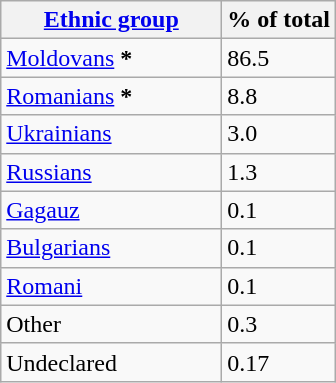<table class="wikitable sortable">
<tr>
<th style="width:140px;"><a href='#'>Ethnic group</a></th>
<th>% of total</th>
</tr>
<tr>
<td><a href='#'>Moldovans</a> <strong>*</strong></td>
<td>86.5</td>
</tr>
<tr>
<td><a href='#'>Romanians</a> <strong>*</strong></td>
<td>8.8</td>
</tr>
<tr>
<td><a href='#'>Ukrainians</a></td>
<td>3.0</td>
</tr>
<tr>
<td><a href='#'>Russians</a></td>
<td>1.3</td>
</tr>
<tr>
<td><a href='#'>Gagauz</a></td>
<td>0.1</td>
</tr>
<tr>
<td><a href='#'>Bulgarians</a></td>
<td>0.1</td>
</tr>
<tr>
<td><a href='#'>Romani</a></td>
<td>0.1</td>
</tr>
<tr>
<td>Other</td>
<td>0.3</td>
</tr>
<tr>
<td>Undeclared</td>
<td>0.17</td>
</tr>
</table>
